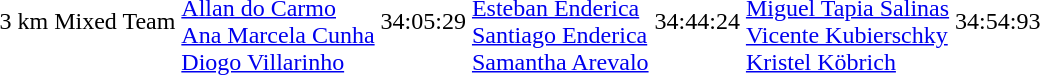<table>
<tr>
<td>3 km Mixed Team<br></td>
<td><strong></strong><br><a href='#'>Allan do Carmo</a> <br><a href='#'>Ana Marcela Cunha</a> <br><a href='#'>Diogo Villarinho</a></td>
<td>34:05:29 <br></td>
<td><strong></strong><br><a href='#'>Esteban Enderica</a> <br><a href='#'>Santiago Enderica</a> <br><a href='#'>Samantha Arevalo</a></td>
<td>34:44:24 <br></td>
<td><strong></strong><br><a href='#'>Miguel Tapia Salinas</a> <br><a href='#'>Vicente Kubierschky</a> <br><a href='#'>Kristel Köbrich</a></td>
<td>34:54:93 <br></td>
</tr>
</table>
